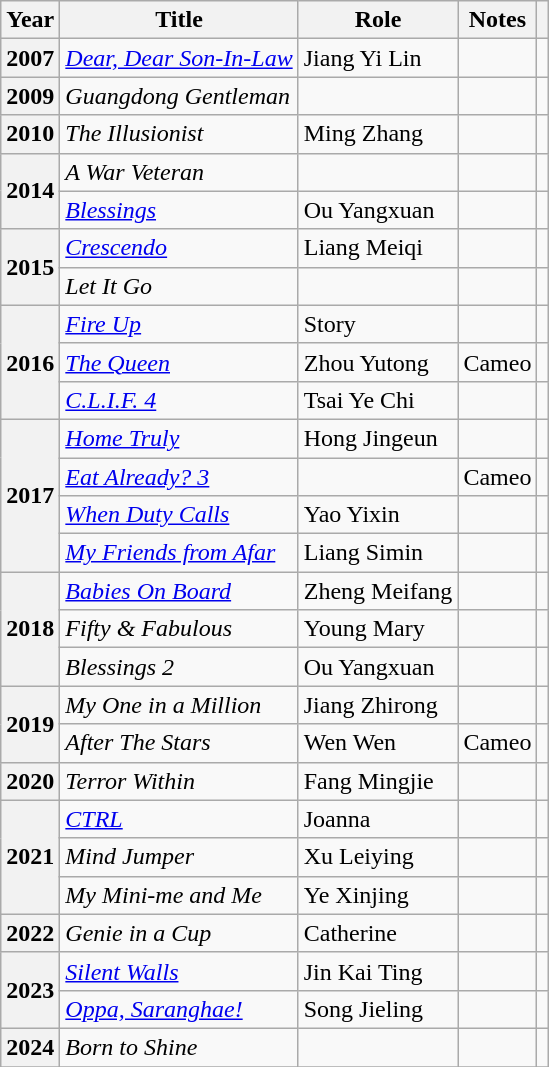<table class="wikitable sortable plainrowheaders">
<tr>
<th scope="col">Year</th>
<th scope="col">Title</th>
<th scope="col">Role</th>
<th scope="col" class="unsortable">Notes</th>
<th scope="col" class="unsortable"></th>
</tr>
<tr>
<th scope="row">2007</th>
<td><em><a href='#'>Dear, Dear Son-In-Law</a></em></td>
<td>Jiang Yi Lin</td>
<td></td>
<td></td>
</tr>
<tr>
<th scope="row">2009</th>
<td><em>Guangdong Gentleman</em></td>
<td></td>
<td></td>
<td></td>
</tr>
<tr>
<th scope="row">2010</th>
<td><em>The Illusionist</em></td>
<td>Ming Zhang</td>
<td></td>
<td></td>
</tr>
<tr>
<th scope="row" rowspan="2">2014</th>
<td><em>A War Veteran</em></td>
<td></td>
<td></td>
<td></td>
</tr>
<tr>
<td><em><a href='#'>Blessings</a></em></td>
<td>Ou Yangxuan</td>
<td></td>
<td></td>
</tr>
<tr>
<th scope="row" rowspan="2">2015</th>
<td><em><a href='#'>Crescendo</a></em></td>
<td>Liang Meiqi</td>
<td></td>
<td></td>
</tr>
<tr>
<td><em>Let It Go</em></td>
<td></td>
<td></td>
<td></td>
</tr>
<tr>
<th scope="row" rowspan="3">2016</th>
<td><em><a href='#'>Fire Up</a></em></td>
<td>Story</td>
<td></td>
<td></td>
</tr>
<tr>
<td><em><a href='#'>The Queen</a></em></td>
<td>Zhou Yutong</td>
<td>Cameo</td>
<td></td>
</tr>
<tr>
<td><em><a href='#'>C.L.I.F. 4</a></em></td>
<td>Tsai Ye Chi</td>
<td></td>
<td></td>
</tr>
<tr>
<th scope="row" rowspan="4">2017</th>
<td><em><a href='#'>Home Truly</a></em></td>
<td>Hong Jingeun</td>
<td></td>
<td></td>
</tr>
<tr>
<td><em><a href='#'>Eat Already? 3</a></em></td>
<td></td>
<td>Cameo</td>
<td></td>
</tr>
<tr>
<td><em><a href='#'>When Duty Calls</a></em></td>
<td>Yao Yixin</td>
<td></td>
<td></td>
</tr>
<tr>
<td><em><a href='#'>My Friends from Afar</a></em></td>
<td>Liang Simin</td>
<td></td>
<td></td>
</tr>
<tr>
<th scope="row" rowspan="3">2018</th>
<td><em><a href='#'>Babies On Board</a></em></td>
<td>Zheng Meifang</td>
<td></td>
<td></td>
</tr>
<tr>
<td><em>Fifty & Fabulous</em></td>
<td>Young Mary</td>
<td></td>
<td></td>
</tr>
<tr>
<td><em>Blessings 2</em></td>
<td>Ou Yangxuan</td>
<td></td>
<td></td>
</tr>
<tr>
<th scope="row" rowspan="2">2019</th>
<td><em>My One in a Million</em></td>
<td>Jiang Zhirong</td>
<td></td>
<td></td>
</tr>
<tr>
<td><em>After The Stars</em></td>
<td>Wen Wen</td>
<td>Cameo</td>
<td></td>
</tr>
<tr>
<th scope="row" rowspan="1">2020</th>
<td><em>Terror Within</em></td>
<td>Fang Mingjie</td>
<td></td>
<td></td>
</tr>
<tr>
<th scope="row" rowspan="3">2021</th>
<td><em><a href='#'>CTRL</a></em></td>
<td>Joanna</td>
<td></td>
<td></td>
</tr>
<tr>
<td><em>Mind Jumper</em></td>
<td>Xu Leiying</td>
<td></td>
<td></td>
</tr>
<tr>
<td><em>My Mini-me and Me</em></td>
<td>Ye Xinjing</td>
<td></td>
<td></td>
</tr>
<tr>
<th scope="row" rowspan="1">2022</th>
<td><em>Genie in a Cup</em></td>
<td>Catherine</td>
<td></td>
<td></td>
</tr>
<tr>
<th scope="row" rowspan="2">2023</th>
<td><em><a href='#'>Silent Walls</a></em></td>
<td>Jin Kai Ting</td>
<td></td>
<td></td>
</tr>
<tr>
<td><em><a href='#'>Oppa, Saranghae!</a></em></td>
<td>Song Jieling</td>
<td></td>
<td></td>
</tr>
<tr>
<th scope="row" rowspan="1">2024</th>
<td><em>Born to Shine</em></td>
<td></td>
<td></td>
<td></td>
</tr>
<tr>
</tr>
</table>
